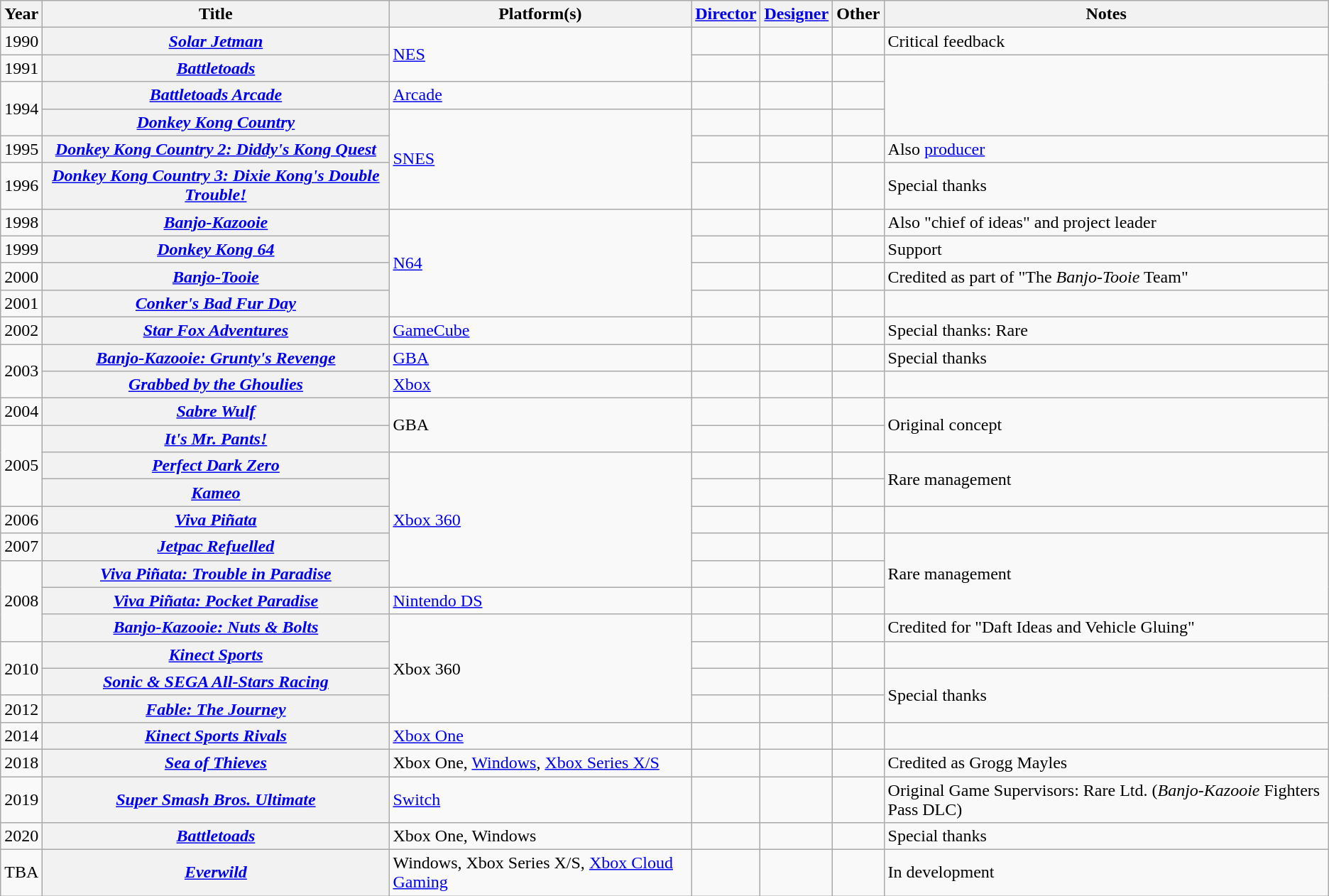<table class="wikitable plainrowheaders">
<tr>
<th scope="col">Year</th>
<th scope="col">Title</th>
<th scope="col">Platform(s)</th>
<th scope="col"><a href='#'>Director</a></th>
<th scope="col"><a href='#'>Designer</a></th>
<th scope="col">Other</th>
<th scope="col">Notes</th>
</tr>
<tr>
<td>1990</td>
<th scope=row><em><a href='#'>Solar Jetman</a></em></th>
<td rowspan="2"><a href='#'>NES</a></td>
<td></td>
<td></td>
<td></td>
<td>Critical feedback</td>
</tr>
<tr>
<td>1991</td>
<th scope=row><em><a href='#'>Battletoads</a></em></th>
<td></td>
<td></td>
<td></td>
</tr>
<tr>
<td rowspan="2">1994</td>
<th scope=row><em><a href='#'>Battletoads Arcade</a></em></th>
<td><a href='#'>Arcade</a></td>
<td></td>
<td></td>
<td></td>
</tr>
<tr>
<th scope=row><em><a href='#'>Donkey Kong Country</a></em></th>
<td rowspan="3"><a href='#'>SNES</a></td>
<td></td>
<td></td>
<td></td>
</tr>
<tr>
<td>1995</td>
<th scope=row><em><a href='#'>Donkey Kong Country 2: Diddy's Kong Quest</a></em></th>
<td></td>
<td></td>
<td></td>
<td>Also <a href='#'>producer</a></td>
</tr>
<tr>
<td>1996</td>
<th scope=row><em><a href='#'>Donkey Kong Country 3: Dixie Kong's Double Trouble!</a></em></th>
<td></td>
<td></td>
<td></td>
<td>Special thanks</td>
</tr>
<tr>
<td>1998</td>
<th scope=row><em><a href='#'>Banjo-Kazooie</a></em></th>
<td rowspan="4"><a href='#'>N64</a></td>
<td></td>
<td></td>
<td></td>
<td>Also "chief of ideas" and project leader</td>
</tr>
<tr>
<td>1999</td>
<th scope=row><em><a href='#'>Donkey Kong 64</a></em></th>
<td></td>
<td></td>
<td></td>
<td>Support</td>
</tr>
<tr>
<td>2000</td>
<th scope=row><em><a href='#'>Banjo-Tooie</a></em></th>
<td></td>
<td></td>
<td></td>
<td>Credited as part of "The <em>Banjo-Tooie</em> Team"</td>
</tr>
<tr>
<td>2001</td>
<th scope=row><em><a href='#'>Conker's Bad Fur Day</a></em></th>
<td></td>
<td></td>
<td></td>
</tr>
<tr>
<td>2002</td>
<th scope=row><em><a href='#'>Star Fox Adventures</a></em></th>
<td><a href='#'>GameCube</a></td>
<td></td>
<td></td>
<td></td>
<td>Special thanks: Rare</td>
</tr>
<tr>
<td rowspan="2">2003</td>
<th scope=row><em><a href='#'>Banjo-Kazooie: Grunty's Revenge</a></em></th>
<td><a href='#'>GBA</a></td>
<td></td>
<td></td>
<td></td>
<td>Special thanks</td>
</tr>
<tr>
<th scope=row><em><a href='#'>Grabbed by the Ghoulies</a></em></th>
<td><a href='#'>Xbox</a></td>
<td></td>
<td></td>
<td></td>
</tr>
<tr>
<td>2004</td>
<th scope=row><em><a href='#'>Sabre Wulf</a></em></th>
<td rowspan="2">GBA</td>
<td></td>
<td></td>
<td></td>
<td rowspan="2">Original concept</td>
</tr>
<tr>
<td rowspan="3">2005</td>
<th scope=row><em><a href='#'>It's Mr. Pants!</a></em></th>
<td></td>
<td></td>
<td></td>
</tr>
<tr>
<th scope=row><em><a href='#'>Perfect Dark Zero</a></em></th>
<td rowspan="5"><a href='#'>Xbox 360</a></td>
<td></td>
<td></td>
<td></td>
<td rowspan="2">Rare management</td>
</tr>
<tr>
<th scope=row><em><a href='#'>Kameo</a></em></th>
<td></td>
<td></td>
<td></td>
</tr>
<tr>
<td>2006</td>
<th scope=row><em><a href='#'>Viva Piñata</a></em></th>
<td></td>
<td></td>
<td></td>
</tr>
<tr>
<td>2007</td>
<th scope=row><em><a href='#'>Jetpac Refuelled</a></em></th>
<td></td>
<td></td>
<td></td>
<td rowspan="3">Rare management</td>
</tr>
<tr>
<td rowspan="3">2008</td>
<th scope=row><em><a href='#'>Viva Piñata: Trouble in Paradise</a></em></th>
<td></td>
<td></td>
<td></td>
</tr>
<tr>
<th scope=row><em><a href='#'>Viva Piñata: Pocket Paradise</a></em></th>
<td><a href='#'>Nintendo DS</a></td>
<td></td>
<td></td>
<td></td>
</tr>
<tr>
<th scope=row><em><a href='#'>Banjo-Kazooie: Nuts & Bolts</a></em></th>
<td rowspan="4">Xbox 360</td>
<td></td>
<td></td>
<td></td>
<td>Credited for "Daft Ideas and Vehicle Gluing"</td>
</tr>
<tr>
<td rowspan=2">2010</td>
<th scope=row><em><a href='#'>Kinect Sports</a></em></th>
<td></td>
<td></td>
<td></td>
</tr>
<tr>
<th scope=row><em><a href='#'>Sonic & SEGA All-Stars Racing</a></em></th>
<td></td>
<td></td>
<td></td>
<td rowspan="2">Special thanks</td>
</tr>
<tr>
<td>2012</td>
<th scope=row><em><a href='#'>Fable: The Journey</a></em></th>
<td></td>
<td></td>
<td></td>
</tr>
<tr>
<td>2014</td>
<th scope=row><em><a href='#'>Kinect Sports Rivals</a></em></th>
<td><a href='#'>Xbox One</a></td>
<td></td>
<td></td>
<td></td>
</tr>
<tr>
<td>2018</td>
<th scope=row><em><a href='#'>Sea of Thieves</a></em></th>
<td>Xbox One, <a href='#'>Windows</a>, <a href='#'>Xbox Series X/S</a></td>
<td></td>
<td></td>
<td></td>
<td>Credited as Grogg Mayles</td>
</tr>
<tr>
<td>2019</td>
<th scope=row><em><a href='#'>Super Smash Bros. Ultimate</a></em></th>
<td><a href='#'>Switch</a></td>
<td></td>
<td></td>
<td></td>
<td>Original Game Supervisors: Rare Ltd. (<em>Banjo-Kazooie</em> Fighters Pass DLC)</td>
</tr>
<tr>
<td>2020</td>
<th scope=row><em><a href='#'>Battletoads</a></em></th>
<td>Xbox One, Windows</td>
<td></td>
<td></td>
<td></td>
<td>Special thanks</td>
</tr>
<tr>
<td>TBA</td>
<th scope=row><em><a href='#'>Everwild</a></em></th>
<td>Windows, Xbox Series X/S, <a href='#'>Xbox Cloud Gaming</a></td>
<td></td>
<td></td>
<td></td>
<td>In development</td>
</tr>
</table>
